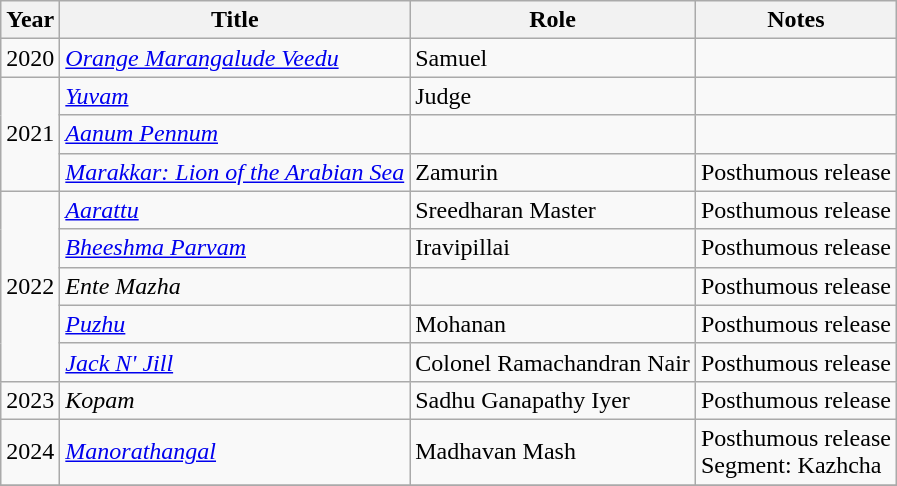<table class="wikitable sortable">
<tr>
<th scope="col">Year</th>
<th scope="col">Title</th>
<th scope="col">Role</th>
<th scope="col" class="unsortable">Notes</th>
</tr>
<tr>
<td>2020</td>
<td><em><a href='#'>Orange Marangalude Veedu</a></em></td>
<td>Samuel</td>
<td></td>
</tr>
<tr>
<td rowspan=3>2021</td>
<td><em><a href='#'>Yuvam</a></em></td>
<td>Judge</td>
<td></td>
</tr>
<tr>
<td><em><a href='#'>Aanum Pennum</a></em></td>
<td></td>
<td></td>
</tr>
<tr>
<td><em><a href='#'>Marakkar: Lion of the Arabian Sea</a></em></td>
<td>Zamurin</td>
<td>Posthumous release</td>
</tr>
<tr>
<td rowspan=5>2022</td>
<td><em><a href='#'>Aarattu</a></em></td>
<td>Sreedharan Master</td>
<td>Posthumous release</td>
</tr>
<tr>
<td><em><a href='#'>Bheeshma Parvam</a></em></td>
<td>Iravipillai</td>
<td>Posthumous release</td>
</tr>
<tr>
<td><em>Ente Mazha</em></td>
<td></td>
<td>Posthumous release</td>
</tr>
<tr>
<td><em><a href='#'>Puzhu</a></em></td>
<td>Mohanan</td>
<td>Posthumous release</td>
</tr>
<tr>
<td><em><a href='#'>Jack N' Jill</a></em></td>
<td>Colonel Ramachandran Nair</td>
<td>Posthumous release</td>
</tr>
<tr>
<td>2023</td>
<td><em>Kopam</em></td>
<td>Sadhu Ganapathy Iyer</td>
<td>Posthumous release</td>
</tr>
<tr>
<td>2024</td>
<td><em><a href='#'>Manorathangal</a></em></td>
<td>Madhavan Mash</td>
<td>Posthumous release <br> Segment: Kazhcha</td>
</tr>
<tr>
</tr>
</table>
